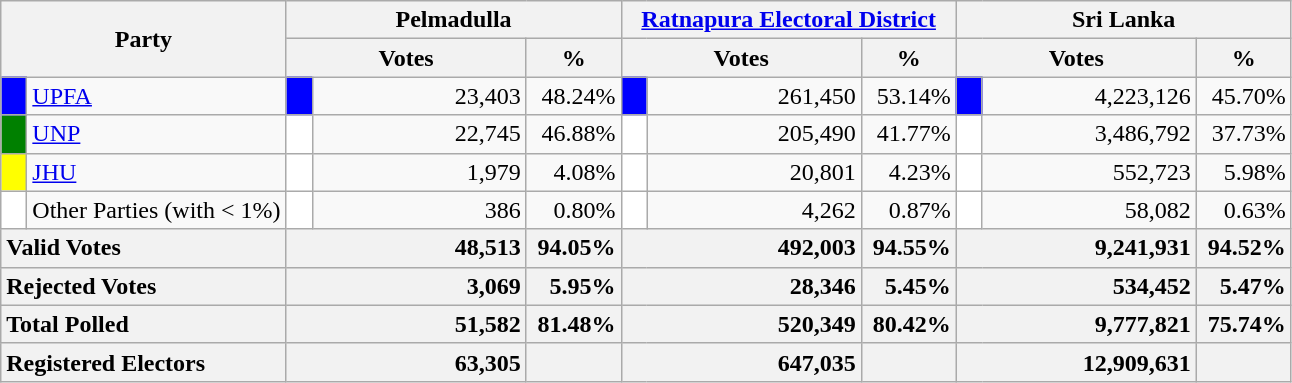<table class="wikitable">
<tr>
<th colspan="2" width="144px"rowspan="2">Party</th>
<th colspan="3" width="216px">Pelmadulla</th>
<th colspan="3" width="216px"><a href='#'>Ratnapura Electoral District</a></th>
<th colspan="3" width="216px">Sri Lanka</th>
</tr>
<tr>
<th colspan="2" width="144px">Votes</th>
<th>%</th>
<th colspan="2" width="144px">Votes</th>
<th>%</th>
<th colspan="2" width="144px">Votes</th>
<th>%</th>
</tr>
<tr>
<td style="background-color:blue;" width="10px"></td>
<td style="text-align:left;"><a href='#'>UPFA</a></td>
<td style="background-color:blue;" width="10px"></td>
<td style="text-align:right;">23,403</td>
<td style="text-align:right;">48.24%</td>
<td style="background-color:blue;" width="10px"></td>
<td style="text-align:right;">261,450</td>
<td style="text-align:right;">53.14%</td>
<td style="background-color:blue;" width="10px"></td>
<td style="text-align:right;">4,223,126</td>
<td style="text-align:right;">45.70%</td>
</tr>
<tr>
<td style="background-color:green;" width="10px"></td>
<td style="text-align:left;"><a href='#'>UNP</a></td>
<td style="background-color:white;" width="10px"></td>
<td style="text-align:right;">22,745</td>
<td style="text-align:right;">46.88%</td>
<td style="background-color:white;" width="10px"></td>
<td style="text-align:right;">205,490</td>
<td style="text-align:right;">41.77%</td>
<td style="background-color:white;" width="10px"></td>
<td style="text-align:right;">3,486,792</td>
<td style="text-align:right;">37.73%</td>
</tr>
<tr>
<td style="background-color:yellow;" width="10px"></td>
<td style="text-align:left;"><a href='#'>JHU</a></td>
<td style="background-color:white;" width="10px"></td>
<td style="text-align:right;">1,979</td>
<td style="text-align:right;">4.08%</td>
<td style="background-color:white;" width="10px"></td>
<td style="text-align:right;">20,801</td>
<td style="text-align:right;">4.23%</td>
<td style="background-color:white;" width="10px"></td>
<td style="text-align:right;">552,723</td>
<td style="text-align:right;">5.98%</td>
</tr>
<tr>
<td style="background-color:white;" width="10px"></td>
<td style="text-align:left;">Other Parties (with < 1%)</td>
<td style="background-color:white;" width="10px"></td>
<td style="text-align:right;">386</td>
<td style="text-align:right;">0.80%</td>
<td style="background-color:white;" width="10px"></td>
<td style="text-align:right;">4,262</td>
<td style="text-align:right;">0.87%</td>
<td style="background-color:white;" width="10px"></td>
<td style="text-align:right;">58,082</td>
<td style="text-align:right;">0.63%</td>
</tr>
<tr>
<th colspan="2" width="144px"style="text-align:left;">Valid Votes</th>
<th style="text-align:right;"colspan="2" width="144px">48,513</th>
<th style="text-align:right;">94.05%</th>
<th style="text-align:right;"colspan="2" width="144px">492,003</th>
<th style="text-align:right;">94.55%</th>
<th style="text-align:right;"colspan="2" width="144px">9,241,931</th>
<th style="text-align:right;">94.52%</th>
</tr>
<tr>
<th colspan="2" width="144px"style="text-align:left;">Rejected Votes</th>
<th style="text-align:right;"colspan="2" width="144px">3,069</th>
<th style="text-align:right;">5.95%</th>
<th style="text-align:right;"colspan="2" width="144px">28,346</th>
<th style="text-align:right;">5.45%</th>
<th style="text-align:right;"colspan="2" width="144px">534,452</th>
<th style="text-align:right;">5.47%</th>
</tr>
<tr>
<th colspan="2" width="144px"style="text-align:left;">Total Polled</th>
<th style="text-align:right;"colspan="2" width="144px">51,582</th>
<th style="text-align:right;">81.48%</th>
<th style="text-align:right;"colspan="2" width="144px">520,349</th>
<th style="text-align:right;">80.42%</th>
<th style="text-align:right;"colspan="2" width="144px">9,777,821</th>
<th style="text-align:right;">75.74%</th>
</tr>
<tr>
<th colspan="2" width="144px"style="text-align:left;">Registered Electors</th>
<th style="text-align:right;"colspan="2" width="144px">63,305</th>
<th></th>
<th style="text-align:right;"colspan="2" width="144px">647,035</th>
<th></th>
<th style="text-align:right;"colspan="2" width="144px">12,909,631</th>
<th></th>
</tr>
</table>
